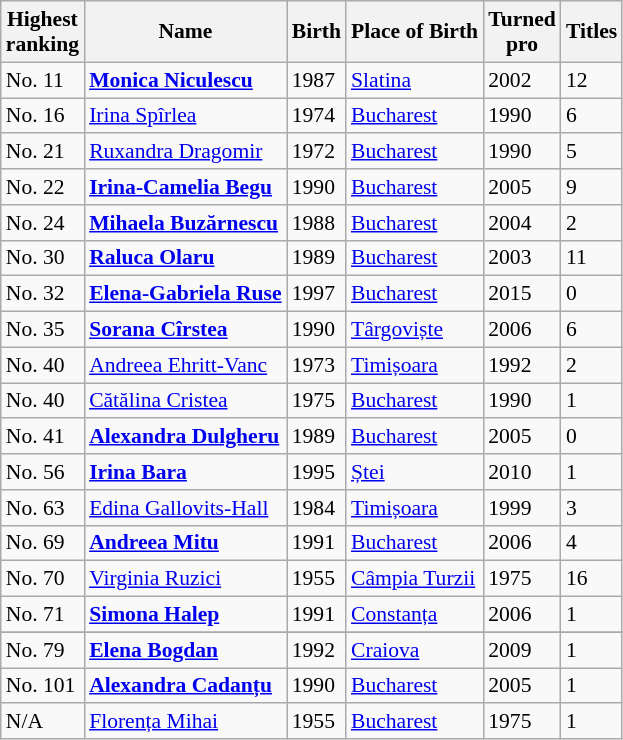<table class="sortable wikitable" style="font-size:90%">
<tr>
<th>Highest<br>ranking</th>
<th>Name</th>
<th>Birth</th>
<th>Place of Birth</th>
<th>Turned<br>pro</th>
<th>Titles</th>
</tr>
<tr>
<td>No. 11</td>
<td><strong><a href='#'>Monica Niculescu</a></strong></td>
<td>1987</td>
<td><a href='#'>Slatina</a></td>
<td>2002</td>
<td>12</td>
</tr>
<tr>
<td>No. 16</td>
<td><a href='#'>Irina Spîrlea</a></td>
<td>1974</td>
<td><a href='#'>Bucharest</a></td>
<td>1990</td>
<td>6</td>
</tr>
<tr>
<td>No. 21</td>
<td><a href='#'>Ruxandra Dragomir</a></td>
<td>1972</td>
<td><a href='#'>Bucharest</a></td>
<td>1990</td>
<td>5</td>
</tr>
<tr>
<td>No. 22</td>
<td><strong><a href='#'>Irina-Camelia Begu</a></strong></td>
<td>1990</td>
<td><a href='#'>Bucharest</a></td>
<td>2005</td>
<td>9</td>
</tr>
<tr>
<td>No. 24</td>
<td><strong><a href='#'>Mihaela Buzărnescu</a></strong></td>
<td>1988</td>
<td><a href='#'>Bucharest</a></td>
<td>2004</td>
<td>2</td>
</tr>
<tr>
<td>No. 30</td>
<td><strong><a href='#'>Raluca Olaru</a></strong></td>
<td>1989</td>
<td><a href='#'>Bucharest</a></td>
<td>2003</td>
<td>11</td>
</tr>
<tr>
<td>No. 32</td>
<td><strong><a href='#'>Elena-Gabriela Ruse</a></strong></td>
<td>1997</td>
<td><a href='#'>Bucharest</a></td>
<td>2015</td>
<td>0</td>
</tr>
<tr>
<td>No. 35</td>
<td><strong><a href='#'>Sorana Cîrstea</a></strong></td>
<td>1990</td>
<td><a href='#'>Târgoviște</a></td>
<td>2006</td>
<td>6</td>
</tr>
<tr>
<td>No. 40</td>
<td><a href='#'>Andreea Ehritt-Vanc</a></td>
<td>1973</td>
<td><a href='#'>Timișoara</a></td>
<td>1992</td>
<td>2</td>
</tr>
<tr>
<td>No. 40</td>
<td><a href='#'>Cătălina Cristea</a></td>
<td>1975</td>
<td><a href='#'>Bucharest</a></td>
<td>1990</td>
<td>1</td>
</tr>
<tr>
<td>No. 41</td>
<td><strong><a href='#'>Alexandra Dulgheru</a></strong></td>
<td>1989</td>
<td><a href='#'>Bucharest</a></td>
<td>2005</td>
<td>0</td>
</tr>
<tr>
<td>No. 56</td>
<td><strong><a href='#'>Irina Bara</a></strong></td>
<td>1995</td>
<td><a href='#'>Ștei</a></td>
<td>2010</td>
<td>1</td>
</tr>
<tr>
<td>No. 63</td>
<td><a href='#'>Edina Gallovits-Hall</a></td>
<td>1984</td>
<td><a href='#'>Timișoara</a></td>
<td>1999</td>
<td>3</td>
</tr>
<tr>
<td>No. 69</td>
<td><strong><a href='#'>Andreea Mitu</a></strong></td>
<td>1991</td>
<td><a href='#'>Bucharest</a></td>
<td>2006</td>
<td>4</td>
</tr>
<tr>
<td>No. 70</td>
<td><a href='#'>Virginia Ruzici</a></td>
<td>1955</td>
<td><a href='#'>Câmpia Turzii</a></td>
<td>1975</td>
<td>16</td>
</tr>
<tr>
<td>No. 71</td>
<td><strong><a href='#'>Simona Halep</a></strong></td>
<td>1991</td>
<td><a href='#'>Constanța</a></td>
<td>2006</td>
<td>1</td>
</tr>
<tr>
</tr>
<tr>
<td>No. 79</td>
<td><strong><a href='#'>Elena Bogdan</a></strong></td>
<td>1992</td>
<td><a href='#'>Craiova</a></td>
<td>2009</td>
<td>1</td>
</tr>
<tr>
<td>No. 101</td>
<td><strong><a href='#'>Alexandra Cadanțu</a></strong></td>
<td>1990</td>
<td><a href='#'>Bucharest</a></td>
<td>2005</td>
<td>1</td>
</tr>
<tr>
<td>N/A</td>
<td><a href='#'>Florența Mihai</a></td>
<td>1955</td>
<td><a href='#'>Bucharest</a></td>
<td>1975</td>
<td>1</td>
</tr>
</table>
